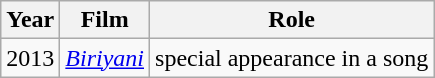<table class="wikitable sortable">
<tr>
<th>Year</th>
<th>Film</th>
<th>Role</th>
</tr>
<tr>
<td>2013</td>
<td><em><a href='#'>Biriyani</a></em></td>
<td>special appearance in a song</td>
</tr>
</table>
